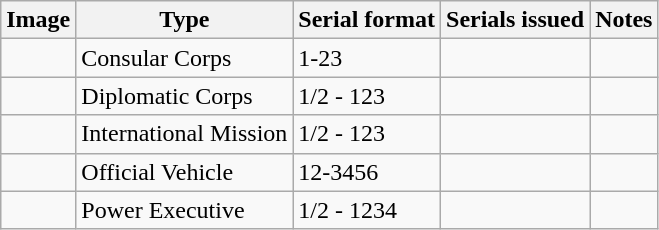<table class="wikitable collapsible sortable">
<tr>
<th>Image</th>
<th>Type</th>
<th>Serial format</th>
<th>Serials issued</th>
<th>Notes</th>
</tr>
<tr>
<td></td>
<td>Consular Corps</td>
<td>1-23</td>
<td></td>
<td></td>
</tr>
<tr>
<td></td>
<td>Diplomatic Corps</td>
<td>1/2 - 123</td>
<td></td>
<td></td>
</tr>
<tr>
<td></td>
<td>International Mission</td>
<td>1/2 - 123</td>
<td></td>
<td></td>
</tr>
<tr>
<td></td>
<td>Official Vehicle</td>
<td>12-3456</td>
<td></td>
<td></td>
</tr>
<tr>
<td></td>
<td>Power Executive</td>
<td>1/2 - 1234</td>
<td></td>
<td></td>
</tr>
</table>
